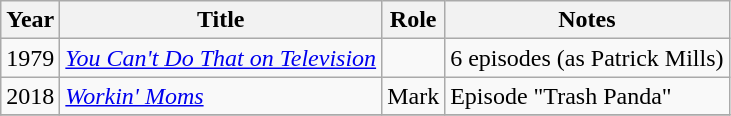<table class="wikitable">
<tr>
<th>Year</th>
<th>Title</th>
<th>Role</th>
<th>Notes</th>
</tr>
<tr>
<td>1979</td>
<td><em><a href='#'>You Can't Do That on Television</a></em></td>
<td></td>
<td>6 episodes (as Patrick Mills)</td>
</tr>
<tr>
<td>2018</td>
<td><em><a href='#'>Workin' Moms</a></em></td>
<td>Mark</td>
<td>Episode "Trash Panda"</td>
</tr>
<tr>
</tr>
</table>
